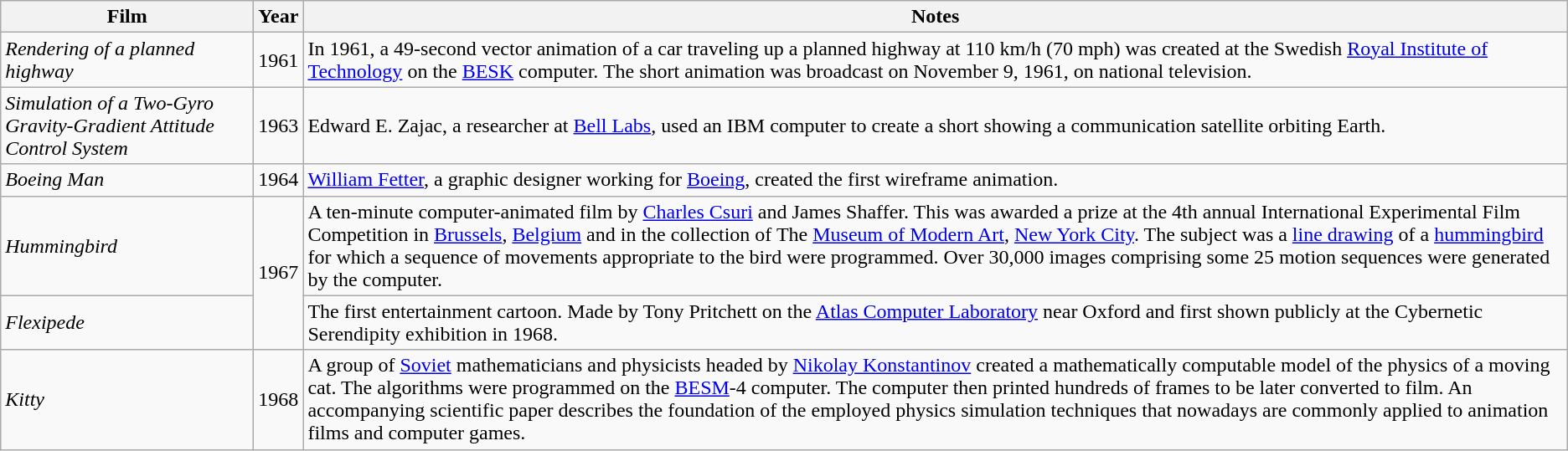<table class="wikitable">
<tr>
<th>Film</th>
<th>Year</th>
<th>Notes</th>
</tr>
<tr>
<td><em>Rendering of a planned highway</em></td>
<td>1961</td>
<td>In 1961, a 49-second vector animation of a car traveling up a planned highway at 110 km/h (70 mph) was created at the Swedish <a href='#'>Royal Institute of Technology</a> on the <a href='#'>BESK</a> computer. The short animation was broadcast on November 9, 1961, on national television.</td>
</tr>
<tr>
<td><em>Simulation of a Two-Gyro Gravity-Gradient Attitude Control System</em></td>
<td>1963</td>
<td>Edward E. Zajac, a researcher at <a href='#'>Bell Labs</a>, used an IBM computer to create a short showing a communication satellite orbiting Earth.</td>
</tr>
<tr>
<td><em>Boeing Man</em></td>
<td>1964</td>
<td><a href='#'>William Fetter</a>, a graphic designer working for <a href='#'>Boeing</a>, created the first wireframe animation.</td>
</tr>
<tr>
<td><em>Hummingbird</em></td>
<td rowspan=2 align="center">1967</td>
<td>A ten-minute computer-animated film by <a href='#'>Charles Csuri</a> and James Shaffer. This was awarded a prize at the 4th annual International Experimental Film Competition in <a href='#'>Brussels</a>, <a href='#'>Belgium</a> and in the collection of The <a href='#'>Museum of Modern Art</a>, <a href='#'>New York City</a>. The subject was a <a href='#'>line drawing</a> of a <a href='#'>hummingbird</a> for which a sequence of movements appropriate to the bird were programmed. Over 30,000 images comprising some 25 motion sequences were generated by the computer.</td>
</tr>
<tr>
<td><em>Flexipede</em></td>
<td>The first entertainment cartoon. Made by Tony Pritchett on the <a href='#'>Atlas Computer Laboratory</a> near Oxford and first shown publicly at the Cybernetic Serendipity exhibition in 1968.</td>
</tr>
<tr>
<td><em>Kitty</em></td>
<td>1968</td>
<td>A group of <a href='#'>Soviet</a> mathematicians and physicists headed by <a href='#'>Nikolay Konstantinov</a> created a mathematically computable model of the physics of a moving cat. The algorithms were programmed on the <a href='#'>BESM</a>-4 computer. The computer then printed hundreds of frames to be later converted to film. An accompanying scientific paper describes the foundation of the employed physics simulation techniques that nowadays are commonly applied to animation films and computer games.</td>
</tr>
</table>
